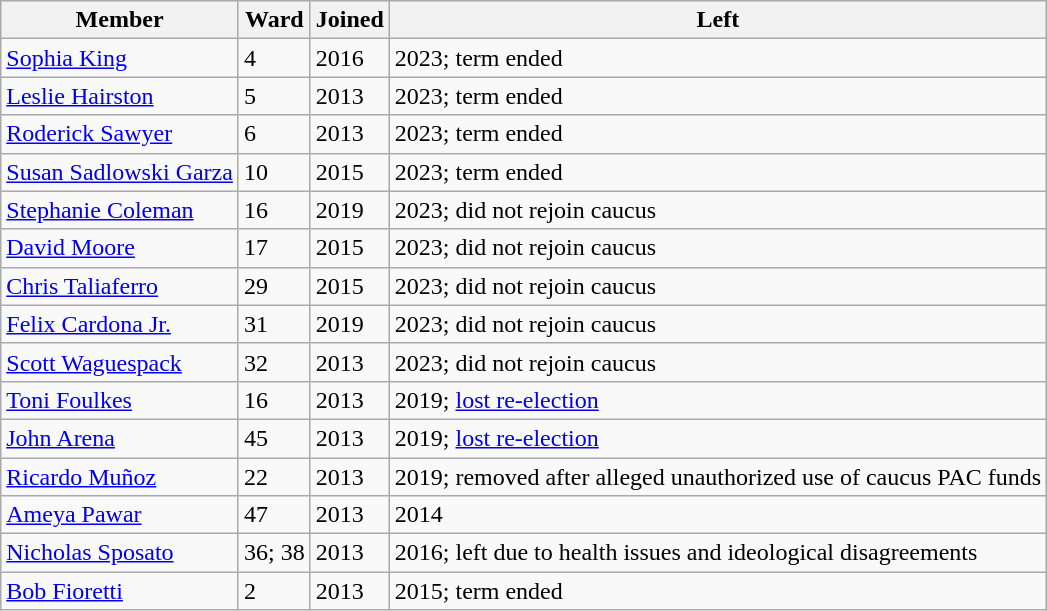<table class="wikitable sortable">
<tr>
<th>Member</th>
<th>Ward</th>
<th>Joined</th>
<th>Left</th>
</tr>
<tr>
<td><a href='#'>Sophia King</a></td>
<td>4</td>
<td>2016</td>
<td>2023; term ended</td>
</tr>
<tr>
<td><a href='#'>Leslie Hairston</a></td>
<td>5</td>
<td>2013</td>
<td>2023; term ended</td>
</tr>
<tr>
<td><a href='#'>Roderick Sawyer</a></td>
<td>6</td>
<td>2013</td>
<td>2023; term ended</td>
</tr>
<tr>
<td><a href='#'>Susan Sadlowski Garza</a></td>
<td>10</td>
<td>2015</td>
<td>2023; term ended</td>
</tr>
<tr>
<td><a href='#'>Stephanie Coleman</a></td>
<td>16</td>
<td>2019</td>
<td>2023; did not rejoin caucus</td>
</tr>
<tr>
<td><a href='#'>David Moore</a></td>
<td>17</td>
<td>2015</td>
<td>2023; did not rejoin caucus</td>
</tr>
<tr>
<td><a href='#'>Chris Taliaferro</a></td>
<td>29</td>
<td>2015</td>
<td>2023; did not rejoin caucus</td>
</tr>
<tr>
<td><a href='#'>Felix Cardona Jr.</a></td>
<td>31</td>
<td>2019</td>
<td>2023; did not rejoin caucus</td>
</tr>
<tr>
<td><a href='#'>Scott Waguespack</a></td>
<td>32</td>
<td>2013</td>
<td>2023; did not rejoin caucus</td>
</tr>
<tr>
<td><a href='#'>Toni Foulkes</a></td>
<td>16</td>
<td>2013</td>
<td>2019; <a href='#'>lost re-election</a></td>
</tr>
<tr>
<td><a href='#'>John Arena</a></td>
<td>45</td>
<td>2013</td>
<td>2019; <a href='#'>lost re-election</a></td>
</tr>
<tr>
<td><a href='#'>Ricardo Muñoz</a></td>
<td>22</td>
<td>2013</td>
<td>2019; removed after alleged unauthorized use of caucus PAC funds</td>
</tr>
<tr>
<td><a href='#'>Ameya Pawar</a></td>
<td>47</td>
<td>2013</td>
<td>2014</td>
</tr>
<tr>
<td><a href='#'>Nicholas Sposato</a></td>
<td>36; 38</td>
<td>2013</td>
<td>2016; left due to health issues and ideological disagreements</td>
</tr>
<tr>
<td><a href='#'>Bob Fioretti</a></td>
<td>2</td>
<td>2013</td>
<td>2015; term ended</td>
</tr>
</table>
